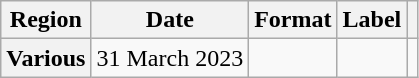<table class="wikitable plainrowheaders">
<tr>
<th scope="col">Region</th>
<th scope="col">Date</th>
<th scope="col">Format</th>
<th scope="col">Label</th>
<th scope="col"></th>
</tr>
<tr>
<th scope="row">Various</th>
<td>31 March 2023</td>
<td></td>
<td></td>
<td align="center"></td>
</tr>
</table>
